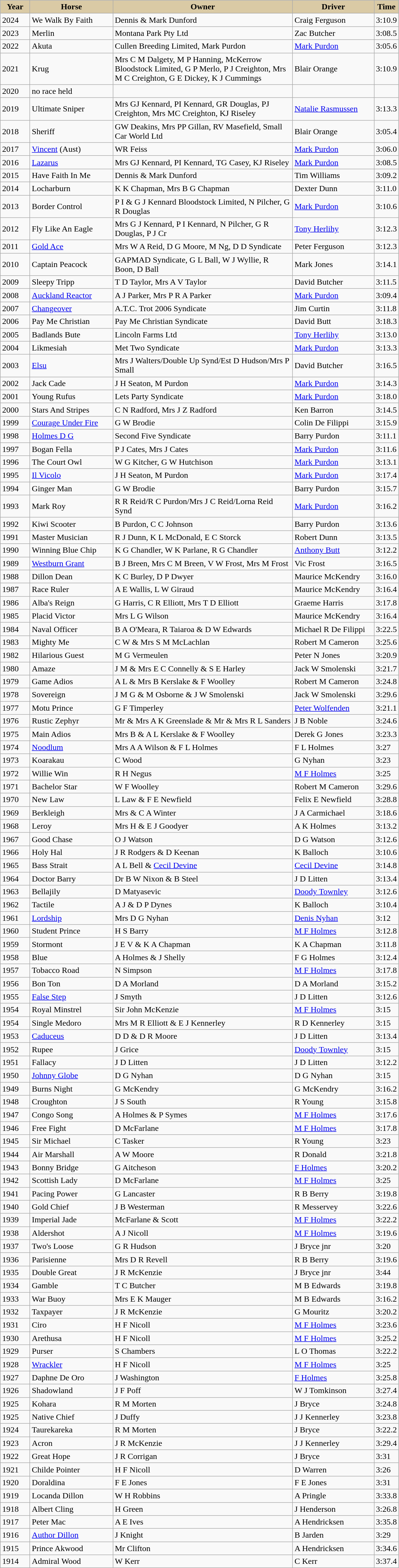<table class="wikitable sortable">
<tr>
<th style="background-color:#dacaa5; width:50px">Year <br></th>
<th style="background-color:#dacaa5; width:153px">Horse <br></th>
<th style="background-color:#dacaa5; width:340px">Owner <br></th>
<th style="background-color:#dacaa5; width:150px">Driver <br></th>
<th style="background-color:#dacaa5; width:40px">Time <br></th>
</tr>
<tr>
<td>2024</td>
<td>We Walk By Faith</td>
<td>Dennis & Mark Dunford</td>
<td>Craig Ferguson</td>
<td>3:10.9</td>
</tr>
<tr>
<td>2023</td>
<td>Merlin</td>
<td>Montana Park Pty Ltd</td>
<td>Zac Butcher</td>
<td>3:08.5</td>
</tr>
<tr>
<td>2022</td>
<td>Akuta</td>
<td>Cullen Breeding Limited, Mark Purdon</td>
<td><a href='#'>Mark Purdon</a></td>
<td>3:05.6</td>
</tr>
<tr>
<td>2021</td>
<td>Krug</td>
<td>Mrs C M Dalgety, M P Hanning, McKerrow Bloodstock Limited, G P Merlo, P J Creighton, Mrs M C Creighton, G E Dickey, K J Cummings</td>
<td>Blair Orange</td>
<td>3:10.9</td>
</tr>
<tr>
<td>2020</td>
<td>no race held</td>
<td></td>
<td></td>
<td></td>
</tr>
<tr>
<td>2019</td>
<td>Ultimate Sniper</td>
<td>Mrs GJ Kennard, PI Kennard, GR Douglas, PJ Creighton, Mrs MC Creighton, KJ Riseley</td>
<td><a href='#'>Natalie Rasmussen</a></td>
<td>3:13.3</td>
</tr>
<tr>
<td>2018</td>
<td>Sheriff</td>
<td>GW Deakins, Mrs PP Gillan, RV Masefield, Small Car World Ltd</td>
<td>Blair Orange</td>
<td>3:05.4</td>
</tr>
<tr>
<td>2017</td>
<td><a href='#'>Vincent</a> (Aust)</td>
<td>WR Feiss</td>
<td><a href='#'>Mark Purdon</a></td>
<td>3:06.0</td>
</tr>
<tr>
<td>2016</td>
<td><a href='#'>Lazarus</a></td>
<td>Mrs GJ Kennard, PI Kennard, TG Casey, KJ Riseley</td>
<td><a href='#'>Mark Purdon</a></td>
<td>3:08.5</td>
</tr>
<tr>
<td>2015</td>
<td>Have Faith In Me</td>
<td>Dennis & Mark Dunford</td>
<td>Tim Williams</td>
<td>3:09.2</td>
</tr>
<tr>
<td>2014</td>
<td>Locharburn</td>
<td>K K Chapman, Mrs B G Chapman</td>
<td>Dexter Dunn</td>
<td>3:11.0</td>
</tr>
<tr>
<td>2013</td>
<td>Border Control</td>
<td>P I & G J Kennard Bloodstock Limited, N Pilcher, G R Douglas</td>
<td><a href='#'>Mark Purdon</a></td>
<td>3:10.6</td>
</tr>
<tr>
<td>2012</td>
<td>Fly Like An Eagle</td>
<td>Mrs G J Kennard, P I Kennard, N Pilcher, G R Douglas, P J Cr</td>
<td><a href='#'>Tony Herlihy</a></td>
<td>3:12.3</td>
</tr>
<tr>
<td>2011</td>
<td><a href='#'>Gold Ace</a></td>
<td>Mrs W A Reid, D G Moore, M Ng, D D Syndicate</td>
<td>Peter Ferguson</td>
<td>3:12.3</td>
</tr>
<tr>
<td>2010</td>
<td>Captain Peacock</td>
<td>GAPMAD Syndicate, G L Ball, W J Wyllie, R Boon, D Ball</td>
<td>Mark Jones</td>
<td>3:14.1</td>
</tr>
<tr>
<td>2009</td>
<td>Sleepy Tripp</td>
<td>T D Taylor, Mrs A V Taylor</td>
<td>David Butcher</td>
<td>3:11.5</td>
</tr>
<tr>
<td>2008</td>
<td><a href='#'>Auckland Reactor</a></td>
<td>A J Parker, Mrs P R A Parker</td>
<td><a href='#'>Mark Purdon</a></td>
<td>3:09.4</td>
</tr>
<tr>
<td>2007</td>
<td><a href='#'>Changeover</a></td>
<td>A.T.C. Trot 2006 Syndicate</td>
<td>Jim Curtin</td>
<td>3:11.8</td>
</tr>
<tr>
<td>2006</td>
<td>Pay Me Christian</td>
<td>Pay Me Christian Syndicate</td>
<td>David Butt</td>
<td>3:18.3</td>
</tr>
<tr>
<td>2005</td>
<td>Badlands Bute</td>
<td>Lincoln Farms Ltd</td>
<td><a href='#'>Tony Herlihy</a></td>
<td>3:13.0</td>
</tr>
<tr>
<td>2004</td>
<td>Likmesiah</td>
<td>Met Two Syndicate</td>
<td><a href='#'>Mark Purdon</a></td>
<td>3:13.3</td>
</tr>
<tr>
<td>2003</td>
<td><a href='#'>Elsu</a></td>
<td>Mrs J Walters/Double Up Synd/Est D Hudson/Mrs P Small</td>
<td>David Butcher</td>
<td>3:16.5</td>
</tr>
<tr>
<td>2002</td>
<td>Jack Cade</td>
<td>J H Seaton, M Purdon</td>
<td><a href='#'>Mark Purdon</a></td>
<td>3:14.3</td>
</tr>
<tr>
<td>2001</td>
<td>Young Rufus</td>
<td>Lets Party Syndicate</td>
<td><a href='#'>Mark Purdon</a></td>
<td>3:18.0</td>
</tr>
<tr>
<td>2000</td>
<td>Stars And Stripes</td>
<td>C N Radford, Mrs J Z Radford</td>
<td>Ken Barron</td>
<td>3:14.5</td>
</tr>
<tr>
<td>1999</td>
<td><a href='#'>Courage Under Fire</a></td>
<td>G W Brodie</td>
<td>Colin De Filippi</td>
<td>3:15.9</td>
</tr>
<tr>
<td>1998</td>
<td><a href='#'>Holmes D G</a></td>
<td>Second Five Syndicate</td>
<td>Barry Purdon</td>
<td>3:11.1</td>
</tr>
<tr>
<td>1997</td>
<td>Bogan Fella</td>
<td>P J Cates, Mrs J Cates</td>
<td><a href='#'>Mark Purdon</a></td>
<td>3:11.6</td>
</tr>
<tr>
<td>1996</td>
<td>The Court Owl</td>
<td>W G Kitcher, G W Hutchison</td>
<td><a href='#'>Mark Purdon</a></td>
<td>3:13.1</td>
</tr>
<tr>
<td>1995</td>
<td><a href='#'>Il Vicolo</a></td>
<td>J H Seaton, M Purdon</td>
<td><a href='#'>Mark Purdon</a></td>
<td>3:17.4</td>
</tr>
<tr>
<td>1994</td>
<td>Ginger Man</td>
<td>G W Brodie</td>
<td>Barry Purdon</td>
<td>3:15.7</td>
</tr>
<tr>
<td>1993</td>
<td>Mark Roy</td>
<td>R R Reid/R C Purdon/Mrs J C Reid/Lorna Reid Synd</td>
<td><a href='#'>Mark Purdon</a></td>
<td>3:16.2</td>
</tr>
<tr>
<td>1992</td>
<td>Kiwi Scooter</td>
<td>B Purdon, C C Johnson</td>
<td>Barry Purdon</td>
<td>3:13.6</td>
</tr>
<tr>
<td>1991</td>
<td>Master Musician</td>
<td>R J Dunn, K L McDonald, E C Storck</td>
<td>Robert Dunn</td>
<td>3:13.5</td>
</tr>
<tr>
<td>1990</td>
<td>Winning Blue Chip</td>
<td>K G Chandler, W K Parlane, R G Chandler</td>
<td><a href='#'>Anthony Butt</a></td>
<td>3:12.2</td>
</tr>
<tr>
<td>1989</td>
<td><a href='#'>Westburn Grant</a></td>
<td>B J Breen, Mrs C M Breen, V W Frost, Mrs M Frost</td>
<td>Vic Frost</td>
<td>3:16.5</td>
</tr>
<tr>
<td>1988</td>
<td>Dillon Dean</td>
<td>K C Burley, D P Dwyer</td>
<td>Maurice McKendry</td>
<td>3:16.0</td>
</tr>
<tr>
<td>1987</td>
<td>Race Ruler</td>
<td>A E Wallis, L W Giraud</td>
<td>Maurice McKendry</td>
<td>3:16.4</td>
</tr>
<tr>
<td>1986</td>
<td>Alba's Reign</td>
<td>G Harris, C R Elliott, Mrs T D Elliott</td>
<td>Graeme Harris</td>
<td>3:17.8</td>
</tr>
<tr>
<td>1985</td>
<td>Placid Victor</td>
<td>Mrs L G Wilson</td>
<td>Maurice McKendry</td>
<td>3:16.4</td>
</tr>
<tr>
<td>1984</td>
<td>Naval Officer</td>
<td>B A O'Meara, R Taiaroa & D W Edwards</td>
<td>Michael R De Filippi</td>
<td>3:22.5</td>
</tr>
<tr>
<td>1983</td>
<td>Mighty Me</td>
<td>C W & Mrs S M McLachlan</td>
<td>Robert M Cameron</td>
<td>3:25.6</td>
</tr>
<tr>
<td>1982</td>
<td>Hilarious Guest</td>
<td>M G Vermeulen</td>
<td>Peter N Jones</td>
<td>3:20.9</td>
</tr>
<tr>
<td>1980</td>
<td>Amaze</td>
<td>J M & Mrs E C Connelly & S E Harley</td>
<td>Jack W Smolenski</td>
<td>3:21.7</td>
</tr>
<tr>
<td>1979</td>
<td>Game Adios</td>
<td>A L & Mrs B Kerslake & F Woolley</td>
<td>Robert M Cameron</td>
<td>3:24.8</td>
</tr>
<tr>
<td>1978</td>
<td>Sovereign</td>
<td>J M G & M Osborne & J W Smolenski</td>
<td>Jack W Smolenski</td>
<td>3:29.6</td>
</tr>
<tr>
<td>1977</td>
<td>Motu Prince</td>
<td>G F Timperley</td>
<td><a href='#'>Peter Wolfenden</a></td>
<td>3:21.1</td>
</tr>
<tr>
<td>1976</td>
<td>Rustic Zephyr</td>
<td>Mr & Mrs A K Greenslade & Mr & Mrs R L Sanders</td>
<td>J B Noble</td>
<td>3:24.6</td>
</tr>
<tr>
<td>1975</td>
<td>Main Adios</td>
<td>Mrs B & A L Kerslake & F Woolley</td>
<td>Derek G Jones</td>
<td>3:23.3</td>
</tr>
<tr>
<td>1974</td>
<td><a href='#'>Noodlum</a></td>
<td>Mrs A A Wilson & F L Holmes</td>
<td>F L Holmes</td>
<td>3:27</td>
</tr>
<tr>
<td>1973</td>
<td>Koarakau</td>
<td>C Wood</td>
<td>G Nyhan</td>
<td>3:23</td>
</tr>
<tr>
<td>1972</td>
<td>Willie Win</td>
<td>R H Negus</td>
<td><a href='#'>M F Holmes</a></td>
<td>3:25</td>
</tr>
<tr>
<td>1971</td>
<td>Bachelor Star</td>
<td>W F Woolley</td>
<td>Robert M Cameron</td>
<td>3:29.6</td>
</tr>
<tr>
<td>1970</td>
<td>New Law</td>
<td>L Law & F E Newfield</td>
<td>Felix E Newfield</td>
<td>3:28.8</td>
</tr>
<tr>
<td>1969</td>
<td>Berkleigh</td>
<td>Mrs & C A Winter</td>
<td>J A Carmichael</td>
<td>3:18.6</td>
</tr>
<tr>
<td>1968</td>
<td>Leroy</td>
<td>Mrs H & E J Goodyer</td>
<td>A K Holmes</td>
<td>3:13.2</td>
</tr>
<tr>
<td>1967</td>
<td>Good Chase</td>
<td>O J Watson</td>
<td>D G Watson</td>
<td>3:12.6</td>
</tr>
<tr>
<td>1966</td>
<td>Holy Hal</td>
<td>J R Rodgers & D Keenan</td>
<td>K Balloch</td>
<td>3:10.6</td>
</tr>
<tr>
<td>1965</td>
<td>Bass Strait</td>
<td>A L Bell & <a href='#'>Cecil Devine</a></td>
<td><a href='#'>Cecil Devine</a></td>
<td>3:14.8</td>
</tr>
<tr>
<td>1964</td>
<td>Doctor Barry</td>
<td>Dr B W Nixon & B Steel</td>
<td>J D Litten</td>
<td>3:13.4</td>
</tr>
<tr>
<td>1963</td>
<td>Bellajily</td>
<td>D Matyasevic</td>
<td><a href='#'>Doody Townley</a></td>
<td>3:12.6</td>
</tr>
<tr>
<td>1962</td>
<td>Tactile</td>
<td>A J & D P Dynes</td>
<td>K Balloch</td>
<td>3:10.4</td>
</tr>
<tr>
<td>1961</td>
<td><a href='#'>Lordship</a></td>
<td>Mrs D G Nyhan</td>
<td><a href='#'>Denis Nyhan</a></td>
<td>3:12</td>
</tr>
<tr>
<td>1960</td>
<td>Student Prince</td>
<td>H S Barry</td>
<td><a href='#'>M F Holmes</a></td>
<td>3:12.8</td>
</tr>
<tr>
<td>1959</td>
<td>Stormont</td>
<td>J E V & K A Chapman</td>
<td>K A Chapman</td>
<td>3:11.8</td>
</tr>
<tr>
<td>1958</td>
<td>Blue</td>
<td>A Holmes & J Shelly</td>
<td>F G Holmes</td>
<td>3:12.4</td>
</tr>
<tr>
<td>1957</td>
<td>Tobacco Road</td>
<td>N Simpson</td>
<td><a href='#'>M F Holmes</a></td>
<td>3:17.8</td>
</tr>
<tr>
<td>1956</td>
<td>Bon Ton</td>
<td>D A Morland</td>
<td>D A Morland</td>
<td>3:15.2</td>
</tr>
<tr>
<td>1955</td>
<td><a href='#'>False Step</a></td>
<td>J Smyth</td>
<td>J D Litten</td>
<td>3:12.6</td>
</tr>
<tr>
<td>1954</td>
<td>Royal Minstrel</td>
<td>Sir John McKenzie</td>
<td><a href='#'>M F Holmes</a></td>
<td>3:15</td>
</tr>
<tr>
<td>1954</td>
<td>Single Medoro</td>
<td>Mrs M R Elliott & E J Kennerley</td>
<td>R D Kennerley</td>
<td>3:15</td>
</tr>
<tr>
<td>1953</td>
<td><a href='#'>Caduceus</a></td>
<td>D D & D R Moore</td>
<td>J D Litten</td>
<td>3:13.4</td>
</tr>
<tr>
<td>1952</td>
<td>Rupee</td>
<td>J Grice</td>
<td><a href='#'>Doody Townley</a></td>
<td>3:15</td>
</tr>
<tr>
<td>1951</td>
<td>Fallacy</td>
<td>J D Litten</td>
<td>J D Litten</td>
<td>3:12.2</td>
</tr>
<tr>
<td>1950</td>
<td><a href='#'>Johnny Globe</a></td>
<td>D G Nyhan</td>
<td>D G Nyhan</td>
<td>3:15</td>
</tr>
<tr>
<td>1949</td>
<td>Burns Night</td>
<td>G McKendry</td>
<td>G McKendry</td>
<td>3:16.2</td>
</tr>
<tr>
<td>1948</td>
<td>Croughton</td>
<td>J S South</td>
<td>R Young</td>
<td>3:15.8</td>
</tr>
<tr>
<td>1947</td>
<td>Congo Song</td>
<td>A Holmes & P Symes</td>
<td><a href='#'>M F Holmes</a></td>
<td>3:17.6</td>
</tr>
<tr>
<td>1946</td>
<td>Free Fight</td>
<td>D McFarlane</td>
<td><a href='#'>M F Holmes</a></td>
<td>3:17.8</td>
</tr>
<tr>
<td>1945</td>
<td>Sir Michael</td>
<td>C Tasker</td>
<td>R Young</td>
<td>3:23</td>
</tr>
<tr>
<td>1944</td>
<td>Air Marshall</td>
<td>A W Moore</td>
<td>R Donald</td>
<td>3:21.8</td>
</tr>
<tr>
<td>1943</td>
<td>Bonny Bridge</td>
<td>G Aitcheson</td>
<td><a href='#'>F Holmes</a></td>
<td>3:20.2</td>
</tr>
<tr>
<td>1942</td>
<td>Scottish Lady</td>
<td>D McFarlane</td>
<td><a href='#'>M F Holmes</a></td>
<td>3:25</td>
</tr>
<tr>
<td>1941</td>
<td>Pacing Power</td>
<td>G Lancaster</td>
<td>R B Berry</td>
<td>3:19.8</td>
</tr>
<tr>
<td>1940</td>
<td>Gold Chief</td>
<td>J B Westerman</td>
<td>R Messervey</td>
<td>3:22.6</td>
</tr>
<tr>
<td>1939</td>
<td>Imperial Jade</td>
<td>McFarlane & Scott</td>
<td><a href='#'>M F Holmes</a></td>
<td>3:22.2</td>
</tr>
<tr>
<td>1938</td>
<td>Aldershot</td>
<td>A J Nicoll</td>
<td><a href='#'>M F Holmes</a></td>
<td>3:19.6</td>
</tr>
<tr>
<td>1937</td>
<td>Two's Loose</td>
<td>G R Hudson</td>
<td>J Bryce jnr</td>
<td>3:20</td>
</tr>
<tr>
<td>1936</td>
<td>Parisienne</td>
<td>Mrs D R Revell</td>
<td>R B Berry</td>
<td>3:19.6</td>
</tr>
<tr>
<td>1935</td>
<td>Double Great</td>
<td>J R McKenzie</td>
<td>J Bryce jnr</td>
<td>3:44</td>
</tr>
<tr>
<td>1934</td>
<td>Gamble</td>
<td>T C Butcher</td>
<td>M B Edwards</td>
<td>3:19.8</td>
</tr>
<tr>
<td>1933</td>
<td>War Buoy</td>
<td>Mrs E K Mauger</td>
<td>M B Edwards</td>
<td>3:16.2</td>
</tr>
<tr>
<td>1932</td>
<td>Taxpayer</td>
<td>J R McKenzie</td>
<td>G Mouritz</td>
<td>3:20.2</td>
</tr>
<tr>
<td>1931</td>
<td>Ciro</td>
<td>H F Nicoll</td>
<td><a href='#'>M F Holmes</a></td>
<td>3:23.6</td>
</tr>
<tr>
<td>1930</td>
<td>Arethusa</td>
<td>H F Nicoll</td>
<td><a href='#'>M F Holmes</a></td>
<td>3:25.2</td>
</tr>
<tr>
<td>1929</td>
<td>Purser</td>
<td>S Chambers</td>
<td>L O Thomas</td>
<td>3:22.2</td>
</tr>
<tr>
<td>1928</td>
<td><a href='#'>Wrackler</a></td>
<td>H F Nicoll</td>
<td><a href='#'>M F Holmes</a></td>
<td>3:25</td>
</tr>
<tr>
<td>1927</td>
<td>Daphne De Oro</td>
<td>J Washington</td>
<td><a href='#'>F Holmes</a></td>
<td>3:25.8</td>
</tr>
<tr>
<td>1926</td>
<td>Shadowland</td>
<td>J F Poff</td>
<td>W J Tomkinson</td>
<td>3:27.4</td>
</tr>
<tr>
<td>1925</td>
<td>Kohara</td>
<td>R M Morten</td>
<td>J Bryce</td>
<td>3:24.8</td>
</tr>
<tr>
<td>1925</td>
<td>Native Chief</td>
<td>J Duffy</td>
<td>J J Kennerley</td>
<td>3:23.8</td>
</tr>
<tr>
<td>1924</td>
<td>Taurekareka</td>
<td>R M Morten</td>
<td>J Bryce</td>
<td>3:22.2</td>
</tr>
<tr>
<td>1923</td>
<td>Acron</td>
<td>J R McKenzie</td>
<td>J J Kennerley</td>
<td>3:29.4</td>
</tr>
<tr>
<td>1922</td>
<td>Great Hope</td>
<td>J R Corrigan</td>
<td>J Bryce</td>
<td>3:31</td>
</tr>
<tr>
<td>1921</td>
<td>Childe Pointer</td>
<td>H F Nicoll</td>
<td>D Warren</td>
<td>3:26</td>
</tr>
<tr>
<td>1920</td>
<td>Doraldina</td>
<td>F E Jones</td>
<td>F E Jones</td>
<td>3:31</td>
</tr>
<tr>
<td>1919</td>
<td>Locanda Dillon</td>
<td>W H Robbins</td>
<td>A Pringle</td>
<td>3:33.8</td>
</tr>
<tr>
<td>1918</td>
<td>Albert Cling</td>
<td>H Green</td>
<td>J Henderson</td>
<td>3:26.8</td>
</tr>
<tr>
<td>1917</td>
<td>Peter Mac</td>
<td>A E Ives</td>
<td>A Hendricksen</td>
<td>3:35.8</td>
</tr>
<tr>
<td>1916</td>
<td><a href='#'>Author Dillon</a></td>
<td>J Knight</td>
<td>B Jarden</td>
<td>3:29</td>
</tr>
<tr>
<td>1915</td>
<td>Prince Akwood</td>
<td>Mr Clifton</td>
<td>A Hendricksen</td>
<td>3:34.6</td>
</tr>
<tr>
<td>1914</td>
<td>Admiral Wood</td>
<td>W Kerr</td>
<td>C Kerr</td>
<td>3:37.4</td>
</tr>
</table>
